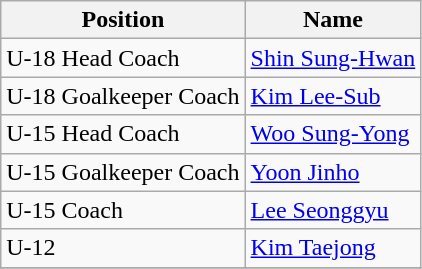<table class="wikitable">
<tr>
<th>Position</th>
<th>Name</th>
</tr>
<tr>
<td>U-18 Head Coach</td>
<td> <a href='#'>Shin Sung-Hwan</a></td>
</tr>
<tr>
<td>U-18 Goalkeeper Coach</td>
<td> <a href='#'>Kim Lee-Sub</a></td>
</tr>
<tr>
<td>U-15 Head Coach</td>
<td> <a href='#'>Woo Sung-Yong</a></td>
</tr>
<tr>
<td>U-15 Goalkeeper Coach</td>
<td> <a href='#'>Yoon Jinho</a></td>
</tr>
<tr>
<td>U-15 Coach</td>
<td> <a href='#'>Lee Seonggyu</a></td>
</tr>
<tr>
<td>U-12</td>
<td> <a href='#'>Kim Taejong</a></td>
</tr>
<tr>
</tr>
</table>
